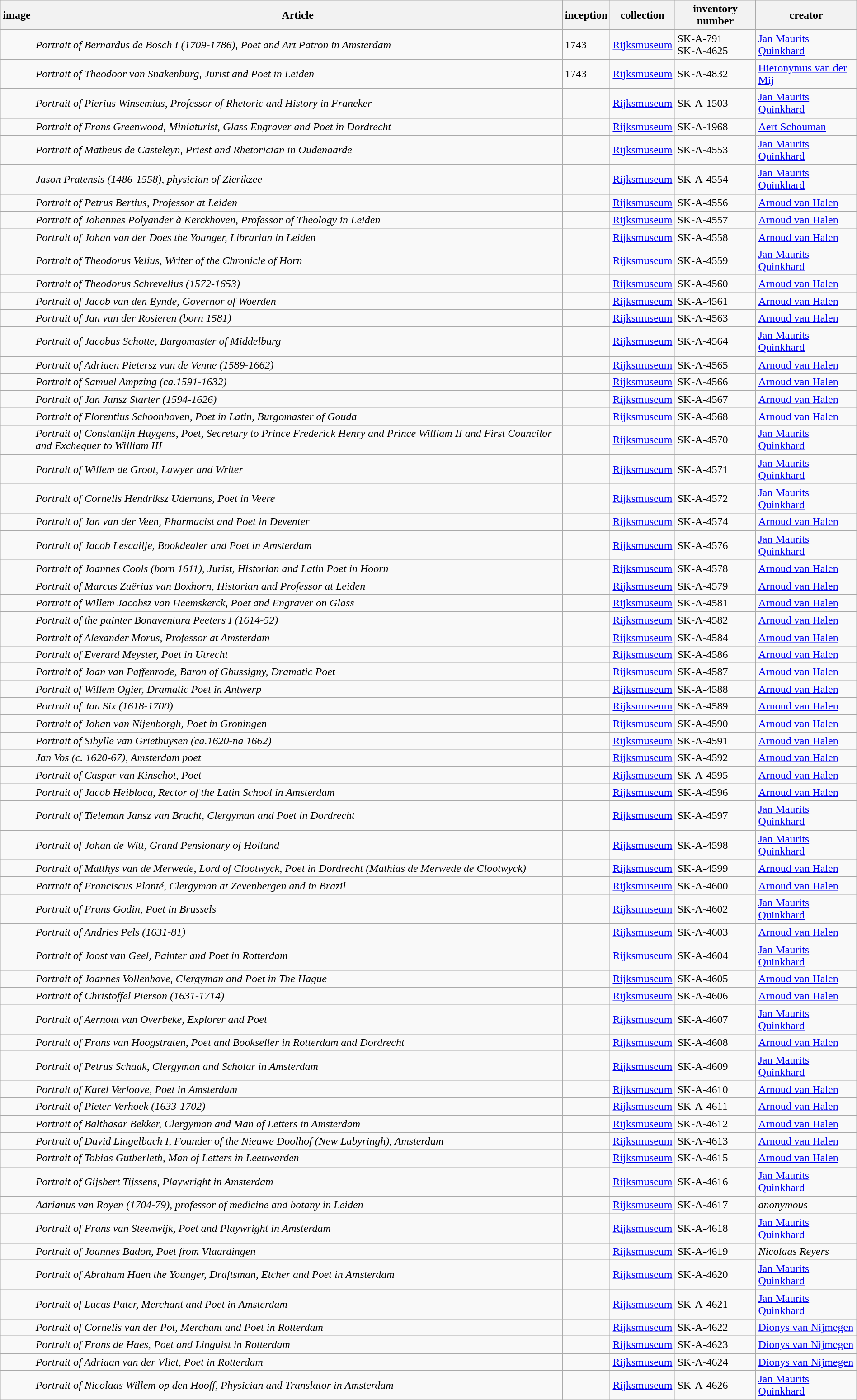<table class='wikitable sortable' style="width:100%">
<tr>
<th>image</th>
<th>Article</th>
<th>inception</th>
<th>collection</th>
<th>inventory number</th>
<th>creator</th>
</tr>
<tr>
<td></td>
<td><em>Portrait of Bernardus de Bosch I (1709-1786), Poet and Art Patron in Amsterdam</em></td>
<td>1743</td>
<td><a href='#'>Rijksmuseum</a></td>
<td>SK-A-791<br>SK-A-4625</td>
<td><a href='#'>Jan Maurits Quinkhard</a></td>
</tr>
<tr>
<td></td>
<td><em>Portrait of Theodoor van Snakenburg, Jurist and Poet in Leiden</em></td>
<td>1743</td>
<td><a href='#'>Rijksmuseum</a></td>
<td>SK-A-4832</td>
<td><a href='#'>Hieronymus van der Mij</a></td>
</tr>
<tr>
<td></td>
<td><em>Portrait of Pierius Winsemius, Professor of Rhetoric and History in Franeker</em></td>
<td></td>
<td><a href='#'>Rijksmuseum</a></td>
<td>SK-A-1503</td>
<td><a href='#'>Jan Maurits Quinkhard</a></td>
</tr>
<tr>
<td></td>
<td><em>Portrait of Frans Greenwood, Miniaturist, Glass Engraver and Poet in Dordrecht</em></td>
<td></td>
<td><a href='#'>Rijksmuseum</a></td>
<td>SK-A-1968</td>
<td><a href='#'>Aert Schouman</a></td>
</tr>
<tr>
<td></td>
<td><em>Portrait of Matheus de Casteleyn, Priest and Rhetorician in Oudenaarde</em></td>
<td></td>
<td><a href='#'>Rijksmuseum</a></td>
<td>SK-A-4553</td>
<td><a href='#'>Jan Maurits Quinkhard</a></td>
</tr>
<tr>
<td></td>
<td><em>Jason Pratensis (1486-1558), physician of Zierikzee</em></td>
<td></td>
<td><a href='#'>Rijksmuseum</a></td>
<td>SK-A-4554</td>
<td><a href='#'>Jan Maurits Quinkhard</a></td>
</tr>
<tr>
<td></td>
<td><em>Portrait of Petrus Bertius, Professor at Leiden</em></td>
<td></td>
<td><a href='#'>Rijksmuseum</a></td>
<td>SK-A-4556</td>
<td><a href='#'>Arnoud van Halen</a></td>
</tr>
<tr>
<td></td>
<td><em>Portrait of Johannes Polyander à Kerckhoven, Professor of Theology in Leiden</em></td>
<td></td>
<td><a href='#'>Rijksmuseum</a></td>
<td>SK-A-4557</td>
<td><a href='#'>Arnoud van Halen</a></td>
</tr>
<tr>
<td></td>
<td><em>Portrait of Johan van der Does the Younger, Librarian in Leiden</em></td>
<td></td>
<td><a href='#'>Rijksmuseum</a></td>
<td>SK-A-4558</td>
<td><a href='#'>Arnoud van Halen</a></td>
</tr>
<tr>
<td></td>
<td><em>Portrait of Theodorus Velius, Writer of the Chronicle of Horn</em></td>
<td></td>
<td><a href='#'>Rijksmuseum</a></td>
<td>SK-A-4559</td>
<td><a href='#'>Jan Maurits Quinkhard</a></td>
</tr>
<tr>
<td></td>
<td><em>Portrait of  Theodorus Schrevelius (1572-1653)</em></td>
<td></td>
<td><a href='#'>Rijksmuseum</a></td>
<td>SK-A-4560</td>
<td><a href='#'>Arnoud van Halen</a></td>
</tr>
<tr>
<td></td>
<td><em>Portrait of Jacob van den Eynde, Governor of Woerden</em></td>
<td></td>
<td><a href='#'>Rijksmuseum</a></td>
<td>SK-A-4561</td>
<td><a href='#'>Arnoud van Halen</a></td>
</tr>
<tr>
<td></td>
<td><em>Portrait of Jan van der Rosieren (born 1581)</em></td>
<td></td>
<td><a href='#'>Rijksmuseum</a></td>
<td>SK-A-4563</td>
<td><a href='#'>Arnoud van Halen</a></td>
</tr>
<tr>
<td></td>
<td><em>Portrait of Jacobus Schotte, Burgomaster of Middelburg</em></td>
<td></td>
<td><a href='#'>Rijksmuseum</a></td>
<td>SK-A-4564</td>
<td><a href='#'>Jan Maurits Quinkhard</a></td>
</tr>
<tr>
<td></td>
<td><em>Portrait of Adriaen Pietersz van de Venne (1589-1662)</em></td>
<td></td>
<td><a href='#'>Rijksmuseum</a></td>
<td>SK-A-4565</td>
<td><a href='#'>Arnoud van Halen</a></td>
</tr>
<tr>
<td></td>
<td><em>Portrait of Samuel Ampzing (ca.1591-1632)</em></td>
<td></td>
<td><a href='#'>Rijksmuseum</a></td>
<td>SK-A-4566</td>
<td><a href='#'>Arnoud van Halen</a></td>
</tr>
<tr>
<td></td>
<td><em>Portrait of Jan Jansz Starter (1594-1626)</em></td>
<td></td>
<td><a href='#'>Rijksmuseum</a></td>
<td>SK-A-4567</td>
<td><a href='#'>Arnoud van Halen</a></td>
</tr>
<tr>
<td></td>
<td><em>Portrait of Florentius Schoonhoven, Poet in Latin, Burgomaster of Gouda</em></td>
<td></td>
<td><a href='#'>Rijksmuseum</a></td>
<td>SK-A-4568</td>
<td><a href='#'>Arnoud van Halen</a></td>
</tr>
<tr>
<td></td>
<td><em>Portrait of Constantijn Huygens, Poet, Secretary to Prince Frederick Henry and Prince William II and First Councilor and Exchequer to William III</em></td>
<td></td>
<td><a href='#'>Rijksmuseum</a></td>
<td>SK-A-4570</td>
<td><a href='#'>Jan Maurits Quinkhard</a></td>
</tr>
<tr>
<td></td>
<td><em>Portrait of Willem de Groot, Lawyer and Writer</em></td>
<td></td>
<td><a href='#'>Rijksmuseum</a></td>
<td>SK-A-4571</td>
<td><a href='#'>Jan Maurits Quinkhard</a></td>
</tr>
<tr>
<td></td>
<td><em>Portrait of Cornelis Hendriksz Udemans, Poet in Veere</em></td>
<td></td>
<td><a href='#'>Rijksmuseum</a></td>
<td>SK-A-4572</td>
<td><a href='#'>Jan Maurits Quinkhard</a></td>
</tr>
<tr>
<td></td>
<td><em>Portrait of Jan van der Veen, Pharmacist and Poet in Deventer</em></td>
<td></td>
<td><a href='#'>Rijksmuseum</a></td>
<td>SK-A-4574</td>
<td><a href='#'>Arnoud van Halen</a></td>
</tr>
<tr>
<td></td>
<td><em>Portrait of Jacob Lescailje, Bookdealer and Poet in Amsterdam</em></td>
<td></td>
<td><a href='#'>Rijksmuseum</a></td>
<td>SK-A-4576</td>
<td><a href='#'>Jan Maurits Quinkhard</a></td>
</tr>
<tr>
<td></td>
<td><em>Portrait of Joannes Cools (born 1611), Jurist, Historian and Latin Poet in Hoorn</em></td>
<td></td>
<td><a href='#'>Rijksmuseum</a></td>
<td>SK-A-4578</td>
<td><a href='#'>Arnoud van Halen</a></td>
</tr>
<tr>
<td></td>
<td><em>Portrait of Marcus Zuërius van Boxhorn, Historian and Professor at Leiden</em></td>
<td></td>
<td><a href='#'>Rijksmuseum</a></td>
<td>SK-A-4579</td>
<td><a href='#'>Arnoud van Halen</a></td>
</tr>
<tr>
<td></td>
<td><em>Portrait of Willem Jacobsz van Heemskerck, Poet and Engraver on Glass</em></td>
<td></td>
<td><a href='#'>Rijksmuseum</a></td>
<td>SK-A-4581</td>
<td><a href='#'>Arnoud van Halen</a></td>
</tr>
<tr>
<td></td>
<td><em>Portrait of the painter Bonaventura Peeters I (1614-52)</em></td>
<td></td>
<td><a href='#'>Rijksmuseum</a></td>
<td>SK-A-4582</td>
<td><a href='#'>Arnoud van Halen</a></td>
</tr>
<tr>
<td></td>
<td><em>Portrait of Alexander Morus, Professor at Amsterdam</em></td>
<td></td>
<td><a href='#'>Rijksmuseum</a></td>
<td>SK-A-4584</td>
<td><a href='#'>Arnoud van Halen</a></td>
</tr>
<tr>
<td></td>
<td><em>Portrait of Everard Meyster, Poet in Utrecht</em></td>
<td></td>
<td><a href='#'>Rijksmuseum</a></td>
<td>SK-A-4586</td>
<td><a href='#'>Arnoud van Halen</a></td>
</tr>
<tr>
<td></td>
<td><em>Portrait of Joan van Paffenrode, Baron of Ghussigny, Dramatic Poet</em></td>
<td></td>
<td><a href='#'>Rijksmuseum</a></td>
<td>SK-A-4587</td>
<td><a href='#'>Arnoud van Halen</a></td>
</tr>
<tr>
<td></td>
<td><em>Portrait of Willem Ogier, Dramatic Poet in Antwerp</em></td>
<td></td>
<td><a href='#'>Rijksmuseum</a></td>
<td>SK-A-4588</td>
<td><a href='#'>Arnoud van Halen</a></td>
</tr>
<tr>
<td></td>
<td><em>Portrait of Jan Six (1618-1700)</em></td>
<td></td>
<td><a href='#'>Rijksmuseum</a></td>
<td>SK-A-4589</td>
<td><a href='#'>Arnoud van Halen</a></td>
</tr>
<tr>
<td></td>
<td><em>Portrait of Johan van Nijenborgh, Poet in Groningen</em></td>
<td></td>
<td><a href='#'>Rijksmuseum</a></td>
<td>SK-A-4590</td>
<td><a href='#'>Arnoud van Halen</a></td>
</tr>
<tr>
<td></td>
<td><em>Portrait of Sibylle van Griethuysen (ca.1620-na 1662)</em></td>
<td></td>
<td><a href='#'>Rijksmuseum</a></td>
<td>SK-A-4591</td>
<td><a href='#'>Arnoud van Halen</a></td>
</tr>
<tr>
<td></td>
<td><em>Jan Vos (c. 1620-67), Amsterdam poet</em></td>
<td></td>
<td><a href='#'>Rijksmuseum</a></td>
<td>SK-A-4592</td>
<td><a href='#'>Arnoud van Halen</a></td>
</tr>
<tr>
<td></td>
<td><em>Portrait of Caspar van Kinschot, Poet</em></td>
<td></td>
<td><a href='#'>Rijksmuseum</a></td>
<td>SK-A-4595</td>
<td><a href='#'>Arnoud van Halen</a></td>
</tr>
<tr>
<td></td>
<td><em>Portrait of Jacob Heiblocq, Rector of the Latin School in Amsterdam</em></td>
<td></td>
<td><a href='#'>Rijksmuseum</a></td>
<td>SK-A-4596</td>
<td><a href='#'>Arnoud van Halen</a></td>
</tr>
<tr>
<td></td>
<td><em>Portrait of Tieleman Jansz van Bracht, Clergyman and Poet in Dordrecht</em></td>
<td></td>
<td><a href='#'>Rijksmuseum</a></td>
<td>SK-A-4597</td>
<td><a href='#'>Jan Maurits Quinkhard</a></td>
</tr>
<tr>
<td></td>
<td><em>Portrait of Johan de Witt, Grand Pensionary of Holland</em></td>
<td></td>
<td><a href='#'>Rijksmuseum</a></td>
<td>SK-A-4598</td>
<td><a href='#'>Jan Maurits Quinkhard</a></td>
</tr>
<tr>
<td></td>
<td><em>Portrait of Matthys van de Merwede, Lord of Clootwyck, Poet in Dordrecht (Mathias de Merwede de Clootwyck)</em></td>
<td></td>
<td><a href='#'>Rijksmuseum</a></td>
<td>SK-A-4599</td>
<td><a href='#'>Arnoud van Halen</a></td>
</tr>
<tr>
<td></td>
<td><em>Portrait of Franciscus Planté, Clergyman at Zevenbergen and in Brazil</em></td>
<td></td>
<td><a href='#'>Rijksmuseum</a></td>
<td>SK-A-4600</td>
<td><a href='#'>Arnoud van Halen</a></td>
</tr>
<tr>
<td></td>
<td><em>Portrait of Frans Godin, Poet in Brussels</em></td>
<td></td>
<td><a href='#'>Rijksmuseum</a></td>
<td>SK-A-4602</td>
<td><a href='#'>Jan Maurits Quinkhard</a></td>
</tr>
<tr>
<td></td>
<td><em>Portrait of Andries Pels (1631-81)</em></td>
<td></td>
<td><a href='#'>Rijksmuseum</a></td>
<td>SK-A-4603</td>
<td><a href='#'>Arnoud van Halen</a></td>
</tr>
<tr>
<td></td>
<td><em>Portrait of Joost van Geel, Painter and Poet in Rotterdam</em></td>
<td></td>
<td><a href='#'>Rijksmuseum</a></td>
<td>SK-A-4604</td>
<td><a href='#'>Jan Maurits Quinkhard</a></td>
</tr>
<tr>
<td></td>
<td><em>Portrait of Joannes Vollenhove, Clergyman and Poet in The Hague</em></td>
<td></td>
<td><a href='#'>Rijksmuseum</a></td>
<td>SK-A-4605</td>
<td><a href='#'>Arnoud van Halen</a></td>
</tr>
<tr>
<td></td>
<td><em>Portrait of Christoffel Pierson (1631-1714)</em></td>
<td></td>
<td><a href='#'>Rijksmuseum</a></td>
<td>SK-A-4606</td>
<td><a href='#'>Arnoud van Halen</a></td>
</tr>
<tr>
<td></td>
<td><em>Portrait of Aernout van Overbeke, Explorer and Poet</em></td>
<td></td>
<td><a href='#'>Rijksmuseum</a></td>
<td>SK-A-4607</td>
<td><a href='#'>Jan Maurits Quinkhard</a></td>
</tr>
<tr>
<td></td>
<td><em>Portrait of Frans van Hoogstraten, Poet and Bookseller in Rotterdam and Dordrecht</em></td>
<td></td>
<td><a href='#'>Rijksmuseum</a></td>
<td>SK-A-4608</td>
<td><a href='#'>Arnoud van Halen</a></td>
</tr>
<tr>
<td></td>
<td><em>Portrait of Petrus Schaak, Clergyman and Scholar in Amsterdam</em></td>
<td></td>
<td><a href='#'>Rijksmuseum</a></td>
<td>SK-A-4609</td>
<td><a href='#'>Jan Maurits Quinkhard</a></td>
</tr>
<tr>
<td></td>
<td><em>Portrait of Karel Verloove, Poet in Amsterdam</em></td>
<td></td>
<td><a href='#'>Rijksmuseum</a></td>
<td>SK-A-4610</td>
<td><a href='#'>Arnoud van Halen</a></td>
</tr>
<tr>
<td></td>
<td><em>Portrait of Pieter Verhoek (1633-1702)</em></td>
<td></td>
<td><a href='#'>Rijksmuseum</a></td>
<td>SK-A-4611</td>
<td><a href='#'>Arnoud van Halen</a></td>
</tr>
<tr>
<td></td>
<td><em>Portrait of Balthasar Bekker, Clergyman and Man of Letters in Amsterdam</em></td>
<td></td>
<td><a href='#'>Rijksmuseum</a></td>
<td>SK-A-4612</td>
<td><a href='#'>Arnoud van Halen</a></td>
</tr>
<tr>
<td></td>
<td><em>Portrait of David Lingelbach I, Founder of the  Nieuwe Doolhof (New Labyringh), Amsterdam</em></td>
<td></td>
<td><a href='#'>Rijksmuseum</a></td>
<td>SK-A-4613</td>
<td><a href='#'>Arnoud van Halen</a></td>
</tr>
<tr>
<td></td>
<td><em>Portrait of Tobias Gutberleth, Man of Letters in Leeuwarden</em></td>
<td></td>
<td><a href='#'>Rijksmuseum</a></td>
<td>SK-A-4615</td>
<td><a href='#'>Arnoud van Halen</a></td>
</tr>
<tr>
<td></td>
<td><em>Portrait of Gijsbert Tijssens, Playwright in Amsterdam</em></td>
<td></td>
<td><a href='#'>Rijksmuseum</a></td>
<td>SK-A-4616</td>
<td><a href='#'>Jan Maurits Quinkhard</a></td>
</tr>
<tr>
<td></td>
<td><em>Adrianus van Royen (1704-79), professor of medicine and botany in Leiden</em></td>
<td></td>
<td><a href='#'>Rijksmuseum</a></td>
<td>SK-A-4617</td>
<td><em>anonymous</em></td>
</tr>
<tr>
<td></td>
<td><em>Portrait of Frans van Steenwijk, Poet and Playwright in Amsterdam</em></td>
<td></td>
<td><a href='#'>Rijksmuseum</a></td>
<td>SK-A-4618</td>
<td><a href='#'>Jan Maurits Quinkhard</a></td>
</tr>
<tr>
<td></td>
<td><em>Portrait of Joannes Badon, Poet from Vlaardingen</em></td>
<td></td>
<td><a href='#'>Rijksmuseum</a></td>
<td>SK-A-4619</td>
<td><em>Nicolaas Reyers</em></td>
</tr>
<tr>
<td></td>
<td><em>Portrait of Abraham Haen the Younger, Draftsman, Etcher and Poet in Amsterdam</em></td>
<td></td>
<td><a href='#'>Rijksmuseum</a></td>
<td>SK-A-4620</td>
<td><a href='#'>Jan Maurits Quinkhard</a></td>
</tr>
<tr>
<td></td>
<td><em>Portrait of Lucas Pater, Merchant and Poet in Amsterdam</em></td>
<td></td>
<td><a href='#'>Rijksmuseum</a></td>
<td>SK-A-4621</td>
<td><a href='#'>Jan Maurits Quinkhard</a></td>
</tr>
<tr>
<td></td>
<td><em>Portrait of Cornelis van der Pot, Merchant and Poet in Rotterdam</em></td>
<td></td>
<td><a href='#'>Rijksmuseum</a></td>
<td>SK-A-4622</td>
<td><a href='#'>Dionys van Nijmegen</a></td>
</tr>
<tr>
<td></td>
<td><em>Portrait of Frans de Haes, Poet and Linguist in Rotterdam</em></td>
<td></td>
<td><a href='#'>Rijksmuseum</a></td>
<td>SK-A-4623</td>
<td><a href='#'>Dionys van Nijmegen</a></td>
</tr>
<tr>
<td></td>
<td><em>Portrait of Adriaan van der Vliet, Poet in Rotterdam</em></td>
<td></td>
<td><a href='#'>Rijksmuseum</a></td>
<td>SK-A-4624</td>
<td><a href='#'>Dionys van Nijmegen</a></td>
</tr>
<tr>
<td></td>
<td><em>Portrait of Nicolaas Willem op den Hooff, Physician and Translator in Amsterdam</em></td>
<td></td>
<td><a href='#'>Rijksmuseum</a></td>
<td>SK-A-4626</td>
<td><a href='#'>Jan Maurits Quinkhard</a></td>
</tr>
</table>
